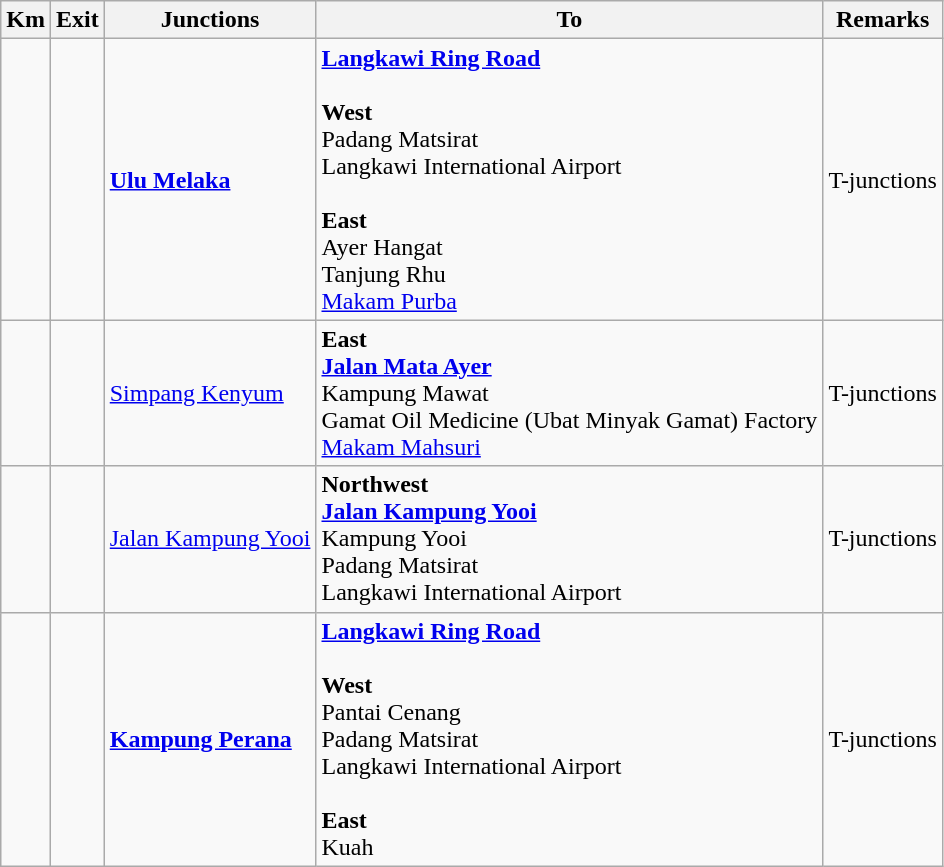<table class="wikitable">
<tr>
<th>Km</th>
<th>Exit</th>
<th>Junctions</th>
<th>To</th>
<th>Remarks</th>
</tr>
<tr>
<td></td>
<td></td>
<td><strong><a href='#'>Ulu Melaka</a></strong></td>
<td> <strong><a href='#'>Langkawi Ring Road</a></strong><br><br><strong>West</strong><br>Padang Matsirat<br>Langkawi International Airport <br><br><strong>East</strong><br>Ayer Hangat<br>Tanjung Rhu<br><a href='#'>Makam Purba</a></td>
<td>T-junctions</td>
</tr>
<tr>
<td></td>
<td></td>
<td><a href='#'>Simpang Kenyum</a></td>
<td><strong>East</strong><br> <strong><a href='#'>Jalan Mata Ayer</a></strong><br>Kampung Mawat<br>Gamat Oil Medicine (Ubat Minyak Gamat) Factory<br><a href='#'>Makam Mahsuri</a></td>
<td>T-junctions</td>
</tr>
<tr>
<td></td>
<td></td>
<td><a href='#'>Jalan Kampung Yooi</a></td>
<td><strong>Northwest</strong><br> <strong><a href='#'>Jalan Kampung Yooi</a></strong><br>Kampung Yooi<br>Padang Matsirat<br>Langkawi International Airport </td>
<td>T-junctions</td>
</tr>
<tr>
<td></td>
<td></td>
<td><strong><a href='#'>Kampung Perana</a></strong></td>
<td> <strong><a href='#'>Langkawi Ring Road</a></strong><br><br><strong>West</strong><br>Pantai Cenang<br>Padang Matsirat<br>Langkawi International Airport <br><br><strong>East</strong><br>Kuah</td>
<td>T-junctions</td>
</tr>
</table>
